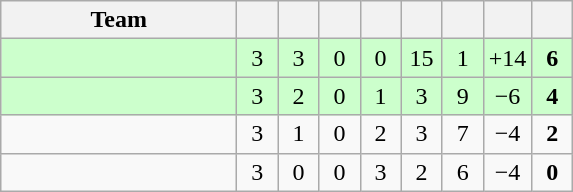<table class="wikitable" style="text-align:center;">
<tr>
<th width=150>Team</th>
<th width=20></th>
<th width=20></th>
<th width=20></th>
<th width=20></th>
<th width=20></th>
<th width=20></th>
<th width=20></th>
<th width=20></th>
</tr>
<tr bgcolor="#ccffcc">
<td align=left></td>
<td>3</td>
<td>3</td>
<td>0</td>
<td>0</td>
<td>15</td>
<td>1</td>
<td>+14</td>
<td><strong>6</strong></td>
</tr>
<tr bgcolor="#ccffcc">
<td align=left></td>
<td>3</td>
<td>2</td>
<td>0</td>
<td>1</td>
<td>3</td>
<td>9</td>
<td>−6</td>
<td><strong>4</strong></td>
</tr>
<tr>
<td align=left></td>
<td>3</td>
<td>1</td>
<td>0</td>
<td>2</td>
<td>3</td>
<td>7</td>
<td>−4</td>
<td><strong>2</strong></td>
</tr>
<tr>
<td align=left></td>
<td>3</td>
<td>0</td>
<td>0</td>
<td>3</td>
<td>2</td>
<td>6</td>
<td>−4</td>
<td><strong>0</strong></td>
</tr>
</table>
